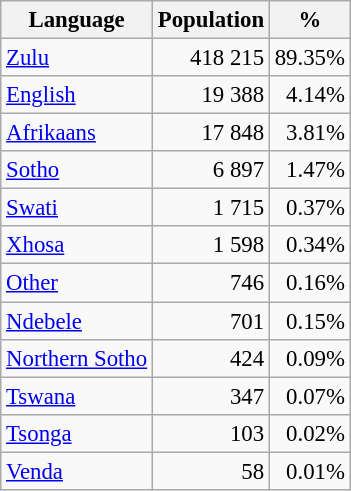<table class="wikitable" style="font-size: 95%; text-align: right">
<tr>
<th>Language</th>
<th>Population</th>
<th>%</th>
</tr>
<tr>
<td align=left><a href='#'>Zulu</a></td>
<td>418 215</td>
<td>89.35%</td>
</tr>
<tr>
<td align=left><a href='#'>English</a></td>
<td>19 388</td>
<td>4.14%</td>
</tr>
<tr>
<td align=left><a href='#'>Afrikaans</a></td>
<td>17 848</td>
<td>3.81%</td>
</tr>
<tr>
<td align=left><a href='#'>Sotho</a></td>
<td>6 897</td>
<td>1.47%</td>
</tr>
<tr>
<td align=left><a href='#'>Swati</a></td>
<td>1 715</td>
<td>0.37%</td>
</tr>
<tr>
<td align=left><a href='#'>Xhosa</a></td>
<td>1 598</td>
<td>0.34%</td>
</tr>
<tr>
<td align=left><a href='#'>Other</a></td>
<td>746</td>
<td>0.16%</td>
</tr>
<tr>
<td align=left><a href='#'>Ndebele</a></td>
<td>701</td>
<td>0.15%</td>
</tr>
<tr>
<td align=left><a href='#'>Northern Sotho</a></td>
<td>424</td>
<td>0.09%</td>
</tr>
<tr>
<td align=left><a href='#'>Tswana</a></td>
<td>347</td>
<td>0.07%</td>
</tr>
<tr>
<td align=left><a href='#'>Tsonga</a></td>
<td>103</td>
<td>0.02%</td>
</tr>
<tr>
<td align=left><a href='#'>Venda</a></td>
<td>58</td>
<td>0.01%</td>
</tr>
</table>
